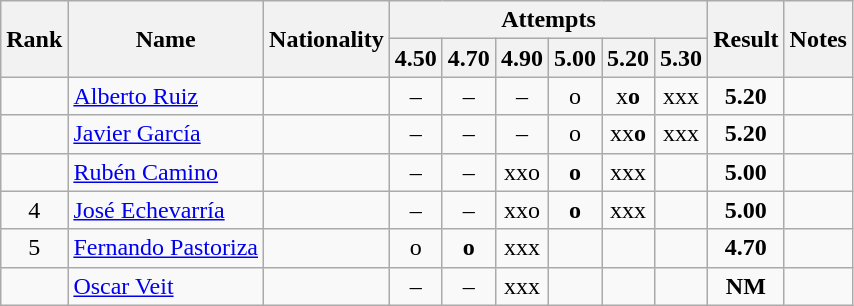<table class="wikitable sortable" style="text-align:center">
<tr>
<th rowspan=2>Rank</th>
<th rowspan=2>Name</th>
<th rowspan=2>Nationality</th>
<th colspan=6>Attempts</th>
<th rowspan=2>Result</th>
<th rowspan=2>Notes</th>
</tr>
<tr>
<th>4.50</th>
<th>4.70</th>
<th>4.90</th>
<th>5.00</th>
<th>5.20</th>
<th>5.30</th>
</tr>
<tr>
<td align=center></td>
<td align=left><a href='#'>Alberto Ruiz</a></td>
<td align=left></td>
<td>–</td>
<td>–</td>
<td>–</td>
<td>o</td>
<td>x<strong>o</strong></td>
<td>xxx</td>
<td><strong>5.20</strong></td>
<td></td>
</tr>
<tr>
<td align=center></td>
<td align=left><a href='#'>Javier García</a></td>
<td align=left></td>
<td>–</td>
<td>–</td>
<td>–</td>
<td>o</td>
<td>xx<strong>o</strong></td>
<td>xxx</td>
<td><strong>5.20</strong></td>
<td></td>
</tr>
<tr>
<td align=center></td>
<td align=left><a href='#'>Rubén Camino</a></td>
<td align=left></td>
<td>–</td>
<td>–</td>
<td>xxo</td>
<td><strong>o</strong></td>
<td>xxx</td>
<td></td>
<td><strong>5.00</strong></td>
<td></td>
</tr>
<tr>
<td align=center>4</td>
<td align=left><a href='#'>José Echevarría</a></td>
<td align=left></td>
<td>–</td>
<td>–</td>
<td>xxo</td>
<td><strong>o</strong></td>
<td>xxx</td>
<td></td>
<td><strong>5.00</strong></td>
<td></td>
</tr>
<tr>
<td align=center>5</td>
<td align=left><a href='#'>Fernando Pastoriza</a></td>
<td align=left></td>
<td>o</td>
<td><strong>o</strong></td>
<td>xxx</td>
<td></td>
<td></td>
<td></td>
<td><strong>4.70</strong></td>
<td></td>
</tr>
<tr>
<td align=center></td>
<td align=left><a href='#'>Oscar Veit</a></td>
<td align=left></td>
<td>–</td>
<td>–</td>
<td>xxx</td>
<td></td>
<td></td>
<td></td>
<td><strong>NM</strong></td>
<td></td>
</tr>
</table>
